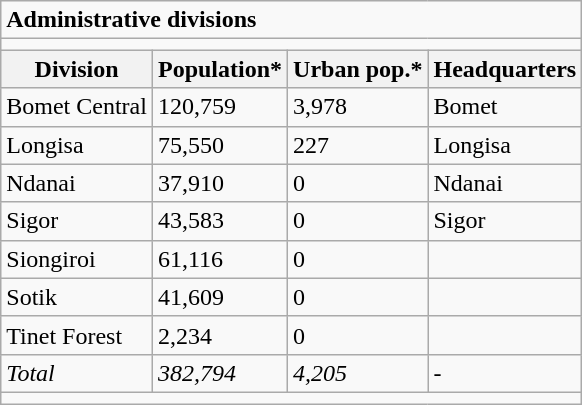<table class="wikitable">
<tr>
<td colspan="4"><strong>Administrative divisions</strong></td>
</tr>
<tr>
<td colspan="4"></td>
</tr>
<tr>
<th>Division</th>
<th>Population*</th>
<th>Urban pop.*</th>
<th>Headquarters</th>
</tr>
<tr>
<td>Bomet Central</td>
<td>120,759</td>
<td>3,978</td>
<td>Bomet</td>
</tr>
<tr>
<td>Longisa</td>
<td>75,550</td>
<td>227</td>
<td>Longisa</td>
</tr>
<tr>
<td>Ndanai</td>
<td>37,910</td>
<td>0</td>
<td>Ndanai</td>
</tr>
<tr>
<td>Sigor</td>
<td>43,583</td>
<td>0</td>
<td>Sigor</td>
</tr>
<tr>
<td>Siongiroi</td>
<td>61,116</td>
<td>0</td>
<td></td>
</tr>
<tr>
<td>Sotik</td>
<td>41,609</td>
<td>0</td>
<td></td>
</tr>
<tr>
<td>Tinet Forest</td>
<td>2,234</td>
<td>0</td>
<td></td>
</tr>
<tr>
<td><em>Total</em></td>
<td><em>382,794</em></td>
<td><em>4,205</em></td>
<td>-</td>
</tr>
<tr>
<td colspan="4"></td>
</tr>
</table>
